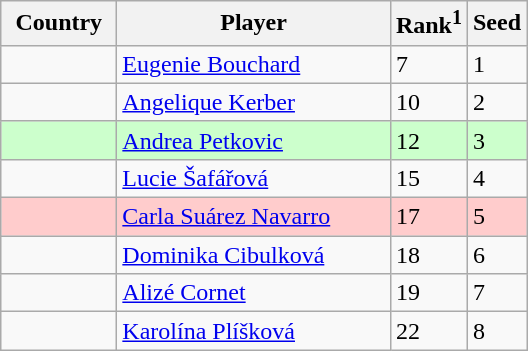<table class="sortable wikitable">
<tr>
<th width=70>Country</th>
<th width=175>Player</th>
<th>Rank<sup>1</sup></th>
<th>Seed</th>
</tr>
<tr>
<td></td>
<td><a href='#'>Eugenie Bouchard</a></td>
<td>7</td>
<td>1</td>
</tr>
<tr>
<td></td>
<td><a href='#'>Angelique Kerber</a></td>
<td>10</td>
<td>2</td>
</tr>
<tr style="background:#cfc;">
<td></td>
<td><a href='#'>Andrea Petkovic</a></td>
<td>12</td>
<td>3</td>
</tr>
<tr>
<td></td>
<td><a href='#'>Lucie Šafářová</a></td>
<td>15</td>
<td>4</td>
</tr>
<tr style="background:#fcc;">
<td></td>
<td><a href='#'>Carla Suárez Navarro</a></td>
<td>17</td>
<td>5</td>
</tr>
<tr>
<td></td>
<td><a href='#'>Dominika Cibulková</a></td>
<td>18</td>
<td>6</td>
</tr>
<tr>
<td></td>
<td><a href='#'>Alizé Cornet</a></td>
<td>19</td>
<td>7</td>
</tr>
<tr>
<td></td>
<td><a href='#'>Karolína Plíšková</a></td>
<td>22</td>
<td>8</td>
</tr>
</table>
